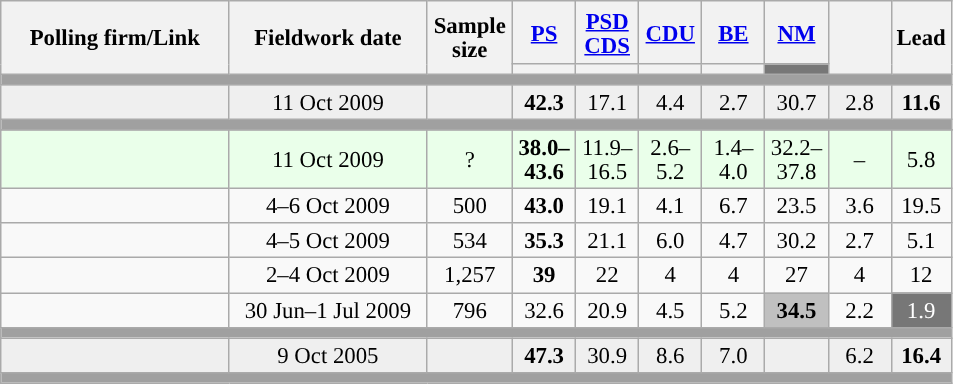<table class="wikitable collapsible sortable" style="text-align:center; font-size:95%; line-height:16px;">
<tr style="height:42px;">
<th style="width:145px;" rowspan="2">Polling firm/Link</th>
<th style="width:125px;" rowspan="2">Fieldwork date</th>
<th class="unsortable" style="width:50px;" rowspan="2">Sample size</th>
<th class="unsortable" style="width:35px;"><a href='#'>PS</a></th>
<th class="unsortable" style="width:35px;"><a href='#'>PSD</a><br><a href='#'>CDS</a></th>
<th class="unsortable" style="width:35px;"><a href='#'>CDU</a></th>
<th class="unsortable" style="width:35px;"><a href='#'>BE</a></th>
<th class="unsortable" style="width:35px;"><a href='#'>NM</a></th>
<th class="unsortable" style="width:35px;" rowspan="2"></th>
<th class="unsortable" style="width:30px;" rowspan="2">Lead</th>
</tr>
<tr>
<th class="unsortable" style="color:inherit;background:"></th>
<th class="unsortable" style="color:inherit;background:"></th>
<th class="unsortable" style="color:inherit;background:"></th>
<th class="unsortable" style="color:inherit;background:"></th>
<th class="unsortable" style="color:inherit;background:#777777;"></th>
</tr>
<tr>
<td colspan="13" style="background:#A0A0A0"></td>
</tr>
<tr style="background:#EFEFEF;">
<td><strong></strong></td>
<td data-sort-value="2019-10-06">11 Oct 2009</td>
<td></td>
<td><strong>42.3</strong><br></td>
<td>17.1<br></td>
<td>4.4<br></td>
<td>2.7<br></td>
<td>30.7<br></td>
<td>2.8<br></td>
<td style="background:"><strong>11.6</strong></td>
</tr>
<tr>
<td colspan="13" style="background:#A0A0A0"></td>
</tr>
<tr>
</tr>
<tr style="background:#EAFFEA"|>
<td></td>
<td data-sort-value="2019-10-06">11 Oct 2009</td>
<td>?</td>
<td><strong>38.0–<br>43.6</strong></td>
<td>11.9–<br>16.5</td>
<td>2.6–<br>5.2</td>
<td>1.4–<br>4.0</td>
<td>32.2–<br>37.8</td>
<td>–</td>
<td style="background:">5.8</td>
</tr>
<tr>
<td align="center"></td>
<td align="center">4–6 Oct 2009</td>
<td>500</td>
<td align="center" ><strong>43.0</strong></td>
<td align="center">19.1</td>
<td align="center">4.1</td>
<td align="center">6.7</td>
<td align="center">23.5</td>
<td align="center">3.6</td>
<td style="background:">19.5</td>
</tr>
<tr>
<td align="center"></td>
<td align="center">4–5 Oct 2009</td>
<td>534</td>
<td align="center" ><strong>35.3</strong></td>
<td align="center">21.1</td>
<td align="center">6.0</td>
<td align="center">4.7</td>
<td align="center">30.2</td>
<td align="center">2.7</td>
<td style="background:">5.1</td>
</tr>
<tr>
<td align="center"></td>
<td align="center">2–4 Oct 2009</td>
<td>1,257</td>
<td align="center" ><strong>39</strong></td>
<td align="center">22</td>
<td align="center">4</td>
<td align="center">4</td>
<td align="center">27</td>
<td align="center">4</td>
<td style="background:">12</td>
</tr>
<tr>
<td align="center"></td>
<td align="center">30 Jun–1 Jul 2009</td>
<td>796</td>
<td align="center">32.6</td>
<td align="center">20.9</td>
<td align="center">4.5</td>
<td align="center">5.2</td>
<td align="center" style="background:#C0C0C0"><strong>34.5</strong></td>
<td align="center">2.2</td>
<td style="background:#777777; color:white;">1.9</td>
</tr>
<tr>
<td colspan="13" style="background:#A0A0A0"></td>
</tr>
<tr style="background:#EFEFEF;">
<td><strong></strong></td>
<td data-sort-value="2019-10-06">9 Oct 2005</td>
<td></td>
<td><strong>47.3</strong><br></td>
<td>30.9<br></td>
<td>8.6<br></td>
<td>7.0<br></td>
<td></td>
<td>6.2<br></td>
<td style="background:"><strong>16.4</strong></td>
</tr>
<tr>
<td colspan="13" style="background:#A0A0A0"></td>
</tr>
</table>
